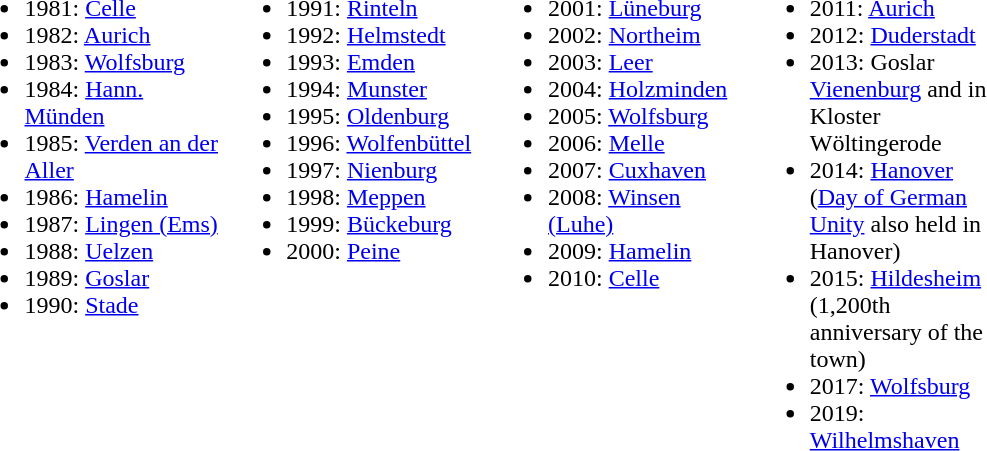<table border="0" style="width: 700px;">
<tr>
<td valign="top" width="25%"><br><ul><li>1981: <a href='#'>Celle</a></li><li>1982: <a href='#'>Aurich</a></li><li>1983: <a href='#'>Wolfsburg</a></li><li>1984: <a href='#'>Hann. Münden</a></li><li>1985: <a href='#'>Verden an der Aller</a></li><li>1986: <a href='#'>Hamelin</a></li><li>1987: <a href='#'>Lingen (Ems)</a></li><li>1988: <a href='#'>Uelzen</a></li><li>1989: <a href='#'>Goslar</a></li><li>1990: <a href='#'>Stade</a></li></ul></td>
<td valign="top" width="25%"><br><ul><li>1991: <a href='#'>Rinteln</a></li><li>1992: <a href='#'>Helmstedt</a></li><li>1993: <a href='#'>Emden</a></li><li>1994: <a href='#'>Munster</a></li><li>1995: <a href='#'>Oldenburg</a></li><li>1996: <a href='#'>Wolfenbüttel</a></li><li>1997: <a href='#'>Nienburg</a></li><li>1998: <a href='#'>Meppen</a></li><li>1999: <a href='#'>Bückeburg</a></li><li>2000: <a href='#'>Peine</a></li></ul></td>
<td valign="top" width="25%"><br><ul><li>2001: <a href='#'>Lüneburg</a></li><li>2002: <a href='#'>Northeim</a></li><li>2003: <a href='#'>Leer</a></li><li>2004: <a href='#'>Holzminden</a></li><li>2005: <a href='#'>Wolfsburg</a></li><li>2006: <a href='#'>Melle</a></li><li>2007: <a href='#'>Cuxhaven</a></li><li>2008: <a href='#'>Winsen (Luhe)</a></li><li>2009: <a href='#'>Hamelin</a></li><li>2010: <a href='#'>Celle</a></li></ul></td>
<td valign="top" width="25%"><br><ul><li>2011: <a href='#'>Aurich</a></li><li>2012: <a href='#'>Duderstadt</a></li><li>2013: Goslar <a href='#'>Vienenburg</a> and in Kloster Wöltingerode</li><li>2014: <a href='#'>Hanover</a> (<a href='#'>Day of German Unity</a> also held in Hanover)</li><li>2015: <a href='#'>Hildesheim</a> (1,200th anniversary of the town)</li><li>2017: <a href='#'>Wolfsburg</a></li><li>2019: <a href='#'>Wilhelmshaven</a></li></ul></td>
</tr>
</table>
